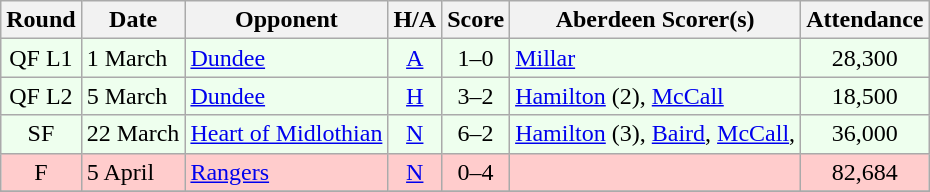<table class="wikitable" style="text-align:center">
<tr>
<th>Round</th>
<th>Date</th>
<th>Opponent</th>
<th>H/A</th>
<th>Score</th>
<th>Aberdeen Scorer(s)</th>
<th>Attendance</th>
</tr>
<tr bgcolor=#EEFFEE>
<td>QF L1</td>
<td align=left>1 March</td>
<td align=left><a href='#'>Dundee</a></td>
<td><a href='#'>A</a></td>
<td>1–0</td>
<td align=left><a href='#'>Millar</a></td>
<td>28,300</td>
</tr>
<tr bgcolor=#EEFFEE>
<td>QF L2</td>
<td align=left>5 March</td>
<td align=left><a href='#'>Dundee</a></td>
<td><a href='#'>H</a></td>
<td>3–2</td>
<td align=left><a href='#'>Hamilton</a> (2), <a href='#'>McCall</a></td>
<td>18,500</td>
</tr>
<tr bgcolor=#EEFFEE>
<td>SF</td>
<td align=left>22 March</td>
<td align=left><a href='#'>Heart of Midlothian</a></td>
<td><a href='#'>N</a></td>
<td>6–2</td>
<td align=left><a href='#'>Hamilton</a> (3), <a href='#'>Baird</a>, <a href='#'>McCall</a>,</td>
<td>36,000</td>
</tr>
<tr bgcolor=#FFCCCC>
<td>F</td>
<td align=left>5 April</td>
<td align=left><a href='#'>Rangers</a></td>
<td><a href='#'>N</a></td>
<td>0–4</td>
<td align=left></td>
<td>82,684</td>
</tr>
<tr>
</tr>
</table>
